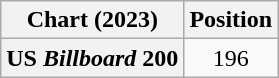<table class="wikitable plainrowheaders" style="text-align:center">
<tr>
<th scope="col">Chart (2023)</th>
<th scope="col">Position</th>
</tr>
<tr>
<th scope="row">US <em>Billboard</em> 200</th>
<td>196</td>
</tr>
</table>
